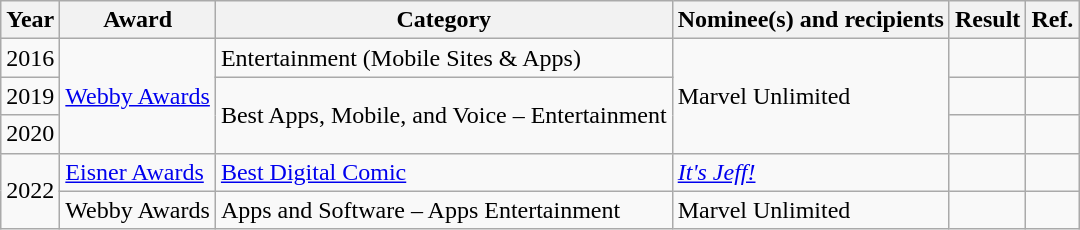<table class="wikitable">
<tr>
<th>Year</th>
<th>Award</th>
<th>Category</th>
<th>Nominee(s) and recipients</th>
<th>Result</th>
<th>Ref.</th>
</tr>
<tr>
<td>2016</td>
<td rowspan="3"><a href='#'>Webby Awards</a></td>
<td>Entertainment (Mobile Sites & Apps)</td>
<td rowspan="3">Marvel Unlimited</td>
<td></td>
<td style="text-align:center;"></td>
</tr>
<tr>
<td>2019</td>
<td rowspan="2">Best Apps, Mobile, and Voice – Entertainment</td>
<td></td>
<td style="text-align:center;"></td>
</tr>
<tr>
<td>2020</td>
<td></td>
<td style="text-align:center;"></td>
</tr>
<tr>
<td rowspan="2">2022</td>
<td><a href='#'>Eisner Awards</a></td>
<td><a href='#'>Best Digital Comic</a></td>
<td><em><a href='#'>It's Jeff!</a></em></td>
<td></td>
<td style="text-align:center;"></td>
</tr>
<tr>
<td>Webby Awards</td>
<td>Apps and Software – Apps Entertainment</td>
<td>Marvel Unlimited</td>
<td></td>
<td style="text-align:center;"></td>
</tr>
</table>
